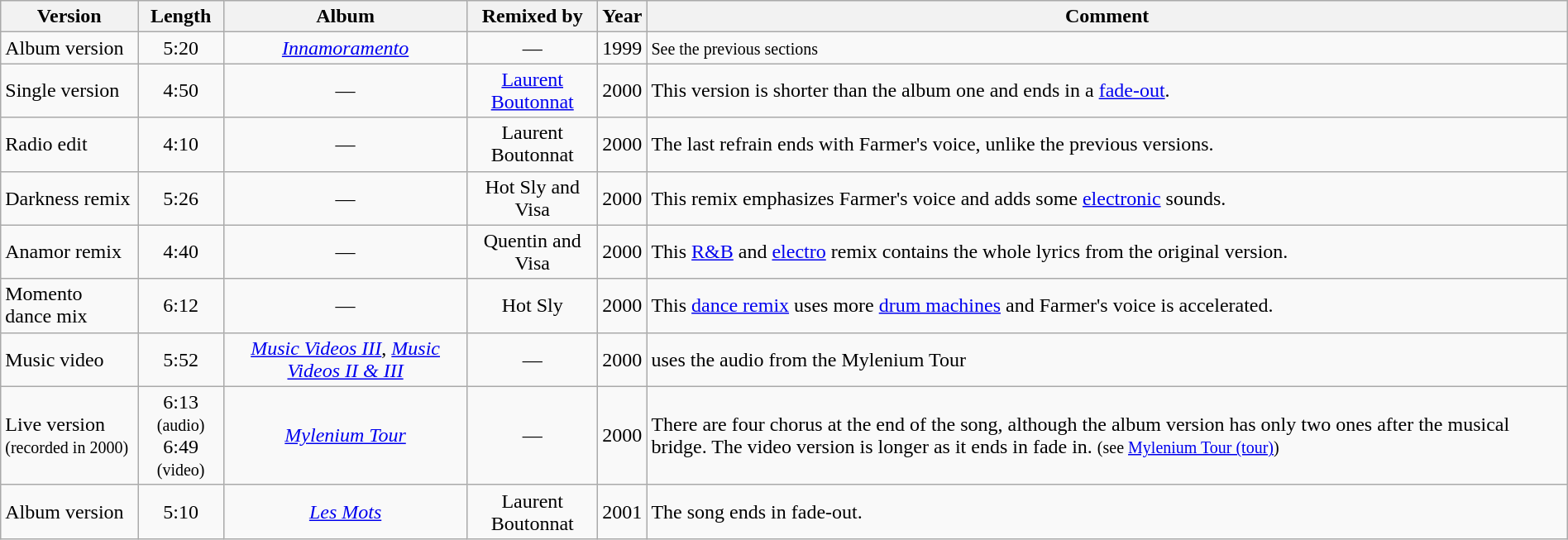<table class="wikitable" width="100%" border="1">
<tr>
<th>Version</th>
<th>Length</th>
<th>Album</th>
<th>Remixed by</th>
<th>Year</th>
<th>Comment</th>
</tr>
<tr>
<td>Album version</td>
<td align="center">5:20</td>
<td align="center"><em><a href='#'>Innamoramento</a></em></td>
<td align="center">—</td>
<td align="center">1999</td>
<td><small>See the previous sections</small></td>
</tr>
<tr>
<td>Single version</td>
<td align="center">4:50</td>
<td align="center">—</td>
<td align="center"><a href='#'>Laurent Boutonnat</a></td>
<td align="center">2000</td>
<td>This version is shorter than the album one and ends in a <a href='#'>fade-out</a>.</td>
</tr>
<tr>
<td>Radio edit</td>
<td align="center">4:10</td>
<td align="center">—</td>
<td align="center">Laurent Boutonnat</td>
<td align="center">2000</td>
<td>The last refrain ends with Farmer's voice, unlike the previous versions.</td>
</tr>
<tr>
<td>Darkness remix</td>
<td align="center">5:26</td>
<td align="center">—</td>
<td align="center">Hot Sly and Visa</td>
<td align="center">2000</td>
<td>This remix emphasizes Farmer's voice and adds some <a href='#'>electronic</a> sounds.</td>
</tr>
<tr>
<td>Anamor remix</td>
<td align="center">4:40</td>
<td align="center">—</td>
<td align="center">Quentin and Visa</td>
<td align="center">2000</td>
<td>This <a href='#'>R&B</a> and <a href='#'>electro</a> remix contains the whole lyrics from the original version.</td>
</tr>
<tr>
<td>Momento dance mix</td>
<td align="center">6:12</td>
<td align="center">—</td>
<td align="center">Hot Sly</td>
<td align="center">2000</td>
<td>This <a href='#'>dance remix</a> uses more <a href='#'>drum machines</a> and Farmer's voice is accelerated.</td>
</tr>
<tr>
<td>Music video</td>
<td align="center">5:52</td>
<td align="center"><em><a href='#'>Music Videos III</a></em>, <em><a href='#'>Music Videos II & III</a></em></td>
<td align="center">—</td>
<td align="center">2000</td>
<td>uses the audio from the Mylenium Tour</td>
</tr>
<tr>
<td>Live version <br><small>(recorded in 2000)</small></td>
<td align="center">6:13 <small>(audio)</small> <br> 6:49 <small>(video)</small></td>
<td align="center"><em><a href='#'>Mylenium Tour</a></em></td>
<td align="center">—</td>
<td align="center">2000</td>
<td>There are four chorus at the end of the song, although the album version has only two ones after the musical bridge. The video version is longer as it ends in fade in. <small>(see <a href='#'>Mylenium Tour (tour)</a>)</small></td>
</tr>
<tr>
<td>Album version</td>
<td align="center">5:10</td>
<td align="center"><em><a href='#'>Les Mots</a></em></td>
<td align="center">Laurent Boutonnat</td>
<td align="center">2001</td>
<td>The song ends in fade-out.</td>
</tr>
</table>
